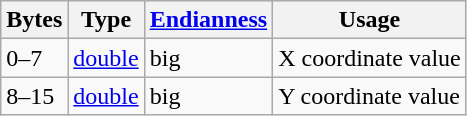<table class="wikitable">
<tr>
<th>Bytes</th>
<th>Type</th>
<th><a href='#'>Endianness</a></th>
<th>Usage</th>
</tr>
<tr>
<td>0–7</td>
<td><a href='#'>double</a></td>
<td>big</td>
<td>X coordinate value</td>
</tr>
<tr>
<td>8–15</td>
<td><a href='#'>double</a></td>
<td>big</td>
<td>Y coordinate value</td>
</tr>
</table>
